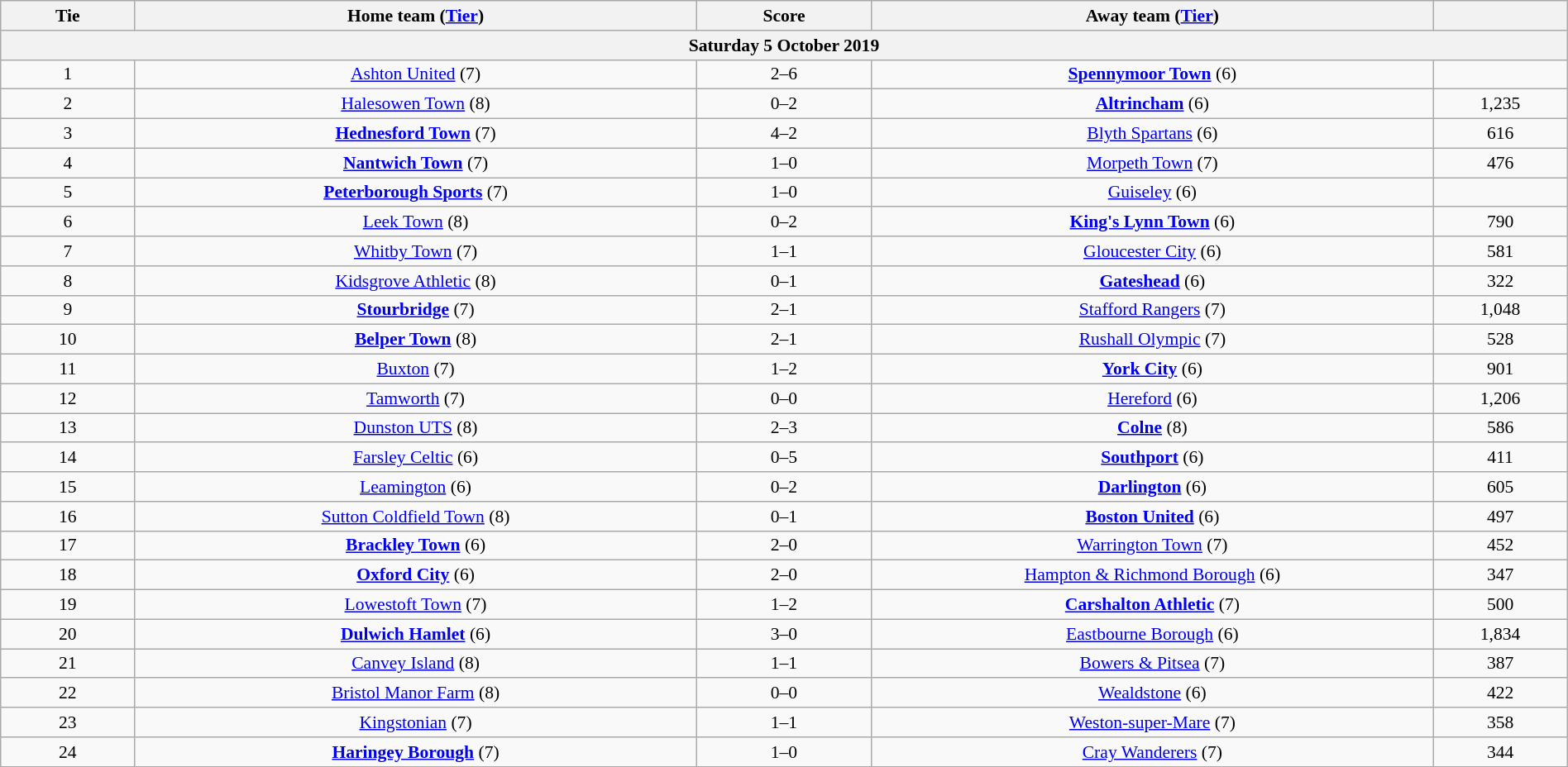<table class="wikitable" style="text-align:center; font-size:90%; width:100%">
<tr>
<th scope="col" style="width:  8.43%;">Tie</th>
<th scope="col" style="width: 35.29%;">Home team (<a href='#'>Tier</a>)</th>
<th scope="col" style="width: 11.00%;">Score</th>
<th scope="col" style="width: 35.29%;">Away team (<a href='#'>Tier</a>)</th>
<th scope="col" style="width:  8.43%;"></th>
</tr>
<tr>
<th colspan="5"><strong>Saturday 5 October 2019</strong></th>
</tr>
<tr>
<td>1</td>
<td><a href='#'>Ashton United</a> (7)</td>
<td>2–6</td>
<td><strong><a href='#'>Spennymoor Town</a></strong> (6)</td>
<td></td>
</tr>
<tr>
<td>2</td>
<td><a href='#'>Halesowen Town</a> (8)</td>
<td>0–2</td>
<td><strong><a href='#'>Altrincham</a></strong> (6)</td>
<td>1,235</td>
</tr>
<tr>
<td>3</td>
<td><strong><a href='#'>Hednesford Town</a></strong> (7)</td>
<td>4–2</td>
<td><a href='#'>Blyth Spartans</a> (6)</td>
<td>616</td>
</tr>
<tr>
<td>4</td>
<td><strong><a href='#'>Nantwich Town</a></strong> (7)</td>
<td>1–0</td>
<td><a href='#'>Morpeth Town</a> (7)</td>
<td>476</td>
</tr>
<tr>
<td>5</td>
<td><strong><a href='#'>Peterborough Sports</a></strong> (7)</td>
<td>1–0</td>
<td><a href='#'>Guiseley</a> (6)</td>
<td></td>
</tr>
<tr>
<td>6</td>
<td><a href='#'>Leek Town</a> (8)</td>
<td>0–2</td>
<td><strong><a href='#'>King's Lynn Town</a></strong> (6)</td>
<td>790</td>
</tr>
<tr>
<td>7</td>
<td><a href='#'>Whitby Town</a> (7)</td>
<td>1–1</td>
<td><a href='#'>Gloucester City</a> (6)</td>
<td>581</td>
</tr>
<tr>
<td>8</td>
<td><a href='#'>Kidsgrove Athletic</a> (8)</td>
<td>0–1</td>
<td><strong><a href='#'>Gateshead</a></strong> (6)</td>
<td>322</td>
</tr>
<tr>
<td>9</td>
<td><strong><a href='#'>Stourbridge</a></strong> (7)</td>
<td>2–1</td>
<td><a href='#'>Stafford Rangers</a> (7)</td>
<td>1,048</td>
</tr>
<tr>
<td>10</td>
<td><strong><a href='#'>Belper Town</a></strong> (8)</td>
<td>2–1</td>
<td><a href='#'>Rushall Olympic</a> (7)</td>
<td>528</td>
</tr>
<tr>
<td>11</td>
<td><a href='#'>Buxton</a> (7)</td>
<td>1–2</td>
<td><strong><a href='#'>York City</a></strong> (6)</td>
<td>901</td>
</tr>
<tr>
<td>12</td>
<td><a href='#'>Tamworth</a> (7)</td>
<td>0–0</td>
<td><a href='#'>Hereford</a> (6)</td>
<td>1,206</td>
</tr>
<tr>
<td>13</td>
<td><a href='#'>Dunston UTS</a> (8)</td>
<td>2–3</td>
<td><strong><a href='#'>Colne</a></strong> (8)</td>
<td>586</td>
</tr>
<tr>
<td>14</td>
<td><a href='#'>Farsley Celtic</a> (6)</td>
<td>0–5</td>
<td><strong><a href='#'>Southport</a></strong> (6)</td>
<td>411</td>
</tr>
<tr>
<td>15</td>
<td><a href='#'>Leamington</a> (6)</td>
<td>0–2</td>
<td><strong><a href='#'>Darlington</a></strong> (6)</td>
<td>605</td>
</tr>
<tr>
<td>16</td>
<td><a href='#'>Sutton Coldfield Town</a> (8)</td>
<td>0–1</td>
<td><strong><a href='#'>Boston United</a></strong> (6)</td>
<td>497</td>
</tr>
<tr>
<td>17</td>
<td><strong><a href='#'>Brackley Town</a></strong> (6)</td>
<td>2–0</td>
<td><a href='#'>Warrington Town</a> (7)</td>
<td>452</td>
</tr>
<tr>
<td>18</td>
<td><strong><a href='#'>Oxford City</a></strong> (6)</td>
<td>2–0</td>
<td><a href='#'>Hampton & Richmond Borough</a> (6)</td>
<td>347</td>
</tr>
<tr>
<td>19</td>
<td><a href='#'>Lowestoft Town</a> (7)</td>
<td>1–2</td>
<td><strong><a href='#'>Carshalton Athletic</a></strong> (7)</td>
<td>500</td>
</tr>
<tr>
<td>20</td>
<td><strong><a href='#'>Dulwich Hamlet</a></strong> (6)</td>
<td>3–0</td>
<td><a href='#'>Eastbourne Borough</a> (6)</td>
<td>1,834</td>
</tr>
<tr>
<td>21</td>
<td><a href='#'>Canvey Island</a> (8)</td>
<td>1–1</td>
<td><a href='#'>Bowers & Pitsea</a> (7)</td>
<td>387</td>
</tr>
<tr>
<td>22</td>
<td><a href='#'>Bristol Manor Farm</a> (8)</td>
<td>0–0</td>
<td><a href='#'>Wealdstone</a> (6)</td>
<td>422</td>
</tr>
<tr>
<td>23</td>
<td><a href='#'>Kingstonian</a> (7)</td>
<td>1–1</td>
<td><a href='#'>Weston-super-Mare</a> (7)</td>
<td>358</td>
</tr>
<tr>
<td>24</td>
<td><strong><a href='#'>Haringey Borough</a></strong> (7)</td>
<td>1–0</td>
<td><a href='#'>Cray Wanderers</a> (7)</td>
<td>344</td>
</tr>
</table>
